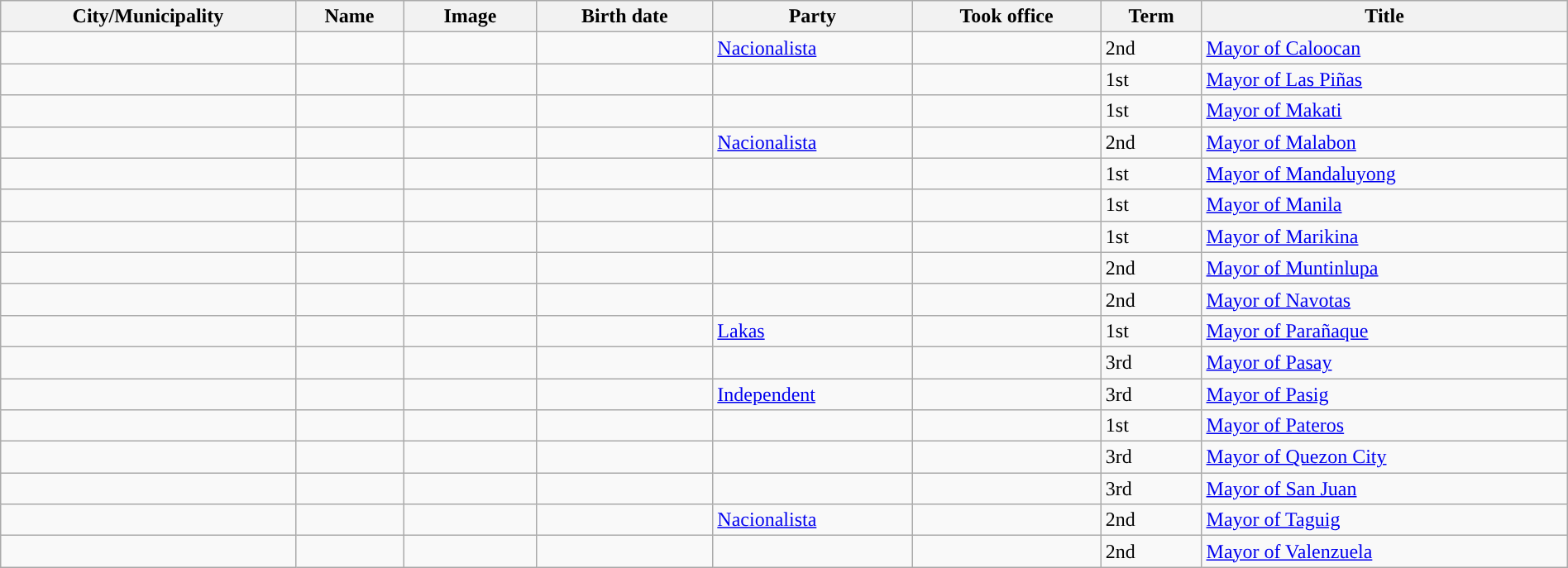<table class="wikitable sortable mw-collapsible plainrowheaders" width="100%">
<tr>
<th>City/Municipality</th>
<th>Name</th>
<th>Image</th>
<th>Birth date</th>
<th>Party</th>
<th>Took office</th>
<th>Term</th>
<th>Title</th>
</tr>
<tr>
<td></td>
<td></td>
<td width="100px" align="center"></td>
<td></td>
<td> <a href='#'>Nacionalista</a></td>
<td></td>
<td>2nd</td>
<td><a href='#'>Mayor of Caloocan</a></td>
</tr>
<tr>
<td></td>
<td></td>
<td width="100px" align="center"></td>
<td></td>
<td> </td>
<td></td>
<td>1st</td>
<td><a href='#'>Mayor of Las Piñas</a></td>
</tr>
<tr>
<td></td>
<td></td>
<td width="100px" align="center"></td>
<td></td>
<td></td>
<td></td>
<td>1st</td>
<td><a href='#'>Mayor of Makati</a></td>
</tr>
<tr>
<td></td>
<td></td>
<td width="100px" align="center"></td>
<td></td>
<td style="background:"><a href='#'>Nacionalista</a></td>
<td></td>
<td>2nd</td>
<td><a href='#'>Mayor of Malabon</a></td>
</tr>
<tr>
<td></td>
<td></td>
<td width="100px" align="center"></td>
<td></td>
<td style="background:"></td>
<td></td>
<td>1st</td>
<td><a href='#'>Mayor of Mandaluyong</a></td>
</tr>
<tr>
<td></td>
<td></td>
<td width="100px" align="center"></td>
<td></td>
<td> </td>
<td></td>
<td>1st</td>
<td><a href='#'>Mayor of Manila</a></td>
</tr>
<tr>
<td></td>
<td></td>
<td width="100px" align="center"></td>
<td></td>
<td> </td>
<td></td>
<td>1st</td>
<td><a href='#'>Mayor of Marikina</a></td>
</tr>
<tr>
<td></td>
<td></td>
<td width="100px" align="center"></td>
<td></td>
<td> </td>
<td></td>
<td>2nd</td>
<td><a href='#'>Mayor of Muntinlupa</a></td>
</tr>
<tr>
<td></td>
<td></td>
<td width="100px" align="center"></td>
<td></td>
<td> </td>
<td></td>
<td>2nd</td>
<td><a href='#'>Mayor of Navotas</a></td>
</tr>
<tr>
<td></td>
<td></td>
<td width="100px" align="center"></td>
<td></td>
<td> <a href='#'>Lakas</a></td>
<td></td>
<td>1st</td>
<td><a href='#'>Mayor of Parañaque</a></td>
</tr>
<tr>
<td></td>
<td></td>
<td width="100px" align="center"></td>
<td></td>
<td style="background:"></td>
<td></td>
<td>3rd</td>
<td><a href='#'>Mayor of Pasay</a></td>
</tr>
<tr>
<td></td>
<td></td>
<td width="100px" align="center"></td>
<td></td>
<td style="background:"><a href='#'>Independent</a></td>
<td></td>
<td>3rd</td>
<td><a href='#'>Mayor of Pasig</a></td>
</tr>
<tr>
<td></td>
<td></td>
<td width="100px" align="center"></td>
<td></td>
<td style="background:"></td>
<td></td>
<td>1st</td>
<td><a href='#'>Mayor of Pateros</a></td>
</tr>
<tr>
<td></td>
<td></td>
<td width="100px" align="center"></td>
<td></td>
<td style="background:"></td>
<td></td>
<td>3rd</td>
<td><a href='#'>Mayor of Quezon City</a></td>
</tr>
<tr>
<td></td>
<td></td>
<td width="100px" align="center"></td>
<td></td>
<td style="background:"></td>
<td></td>
<td>3rd</td>
<td><a href='#'>Mayor of San Juan</a></td>
</tr>
<tr>
<td></td>
<td></td>
<td width="100px" align="center"></td>
<td></td>
<td> <a href='#'>Nacionalista</a></td>
<td></td>
<td>2nd</td>
<td><a href='#'>Mayor of Taguig</a></td>
</tr>
<tr>
<td></td>
<td></td>
<td width="100px" align="center"></td>
<td></td>
<td> </td>
<td></td>
<td>2nd</td>
<td><a href='#'>Mayor of Valenzuela</a></td>
</tr>
</table>
